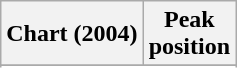<table class="wikitable sortable plainrowheaders">
<tr>
<th>Chart (2004)</th>
<th>Peak<br>position</th>
</tr>
<tr>
</tr>
<tr>
</tr>
<tr>
</tr>
<tr>
</tr>
<tr>
</tr>
</table>
